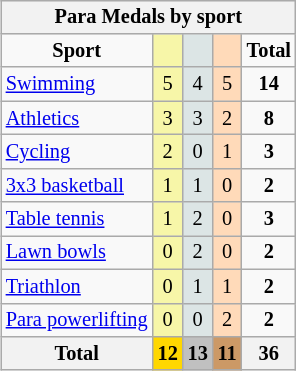<table class="wikitable" style="font-size:85%;float:right;text-align:center">
<tr bgcolor=EFEFEF>
<th colspan=5>Para Medals by sport</th>
</tr>
<tr>
<td><strong>Sport</strong></td>
<td bgcolor=F7F6A8></td>
<td bgcolor=DCE5E5></td>
<td bgcolor=FFDAB9></td>
<td><strong>Total</strong></td>
</tr>
<tr>
<td align=left><a href='#'>Swimming</a></td>
<td bgcolor=F7F6A8>5</td>
<td bgcolor=DCE5E5>4</td>
<td bgcolor=FFDAB9>5</td>
<td><strong>14</strong></td>
</tr>
<tr>
<td align=left><a href='#'>Athletics</a></td>
<td bgcolor=F7F6A8>3</td>
<td bgcolor=DCE5E5>3</td>
<td bgcolor=FFDAB9>2</td>
<td><strong>8</strong></td>
</tr>
<tr>
<td align=left><a href='#'>Cycling</a></td>
<td bgcolor=F7F6A8>2</td>
<td bgcolor=DCE5E5>0</td>
<td bgcolor=FFDAB9>1</td>
<td><strong>3</strong></td>
</tr>
<tr>
<td align=left><a href='#'>3x3 basketball</a></td>
<td bgcolor=F7F6A8>1</td>
<td bgcolor=DCE5E5>1</td>
<td bgcolor=FFDAB9>0</td>
<td><strong>2</strong></td>
</tr>
<tr>
<td align=left><a href='#'>Table tennis</a></td>
<td bgcolor=F7F6A8>1</td>
<td bgcolor=DCE5E5>2</td>
<td bgcolor=FFDAB9>0</td>
<td><strong>3</strong></td>
</tr>
<tr>
<td align=left><a href='#'>Lawn bowls</a></td>
<td bgcolor=F7F6A8>0</td>
<td bgcolor=DCE5E5>2</td>
<td bgcolor=FFDAB9>0</td>
<td><strong>2</strong></td>
</tr>
<tr>
<td align=left><a href='#'>Triathlon</a></td>
<td bgcolor=F7F6A8>0</td>
<td bgcolor=DCE5E5>1</td>
<td bgcolor=FFDAB9>1</td>
<td><strong>2</strong></td>
</tr>
<tr>
<td align=left><a href='#'>Para powerlifting</a></td>
<td bgcolor=F7F6A8>0</td>
<td bgcolor=DCE5E5>0</td>
<td bgcolor=FFDAB9>2</td>
<td><strong>2</strong></td>
</tr>
<tr>
<th>Total</th>
<th style="background:gold;">12</th>
<th style="background:silver;">13</th>
<th style="background:#c96;">11</th>
<th>36</th>
</tr>
</table>
